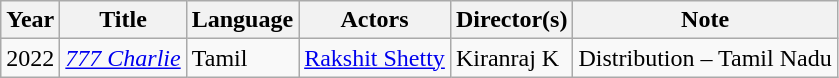<table class="wikitable sortable">
<tr>
<th scope="col">Year</th>
<th scope="col">Title</th>
<th scope="col">Language</th>
<th scope="col" class="unsortable">Actors</th>
<th scope="col" class="unsortable">Director(s)</th>
<th scope="col" class="unsortable">Note</th>
</tr>
<tr>
<td>2022</td>
<td><em><a href='#'>777 Charlie</a></em></td>
<td>Tamil</td>
<td><a href='#'>Rakshit Shetty</a></td>
<td>Kiranraj K</td>
<td>Distribution – Tamil Nadu</td>
</tr>
</table>
